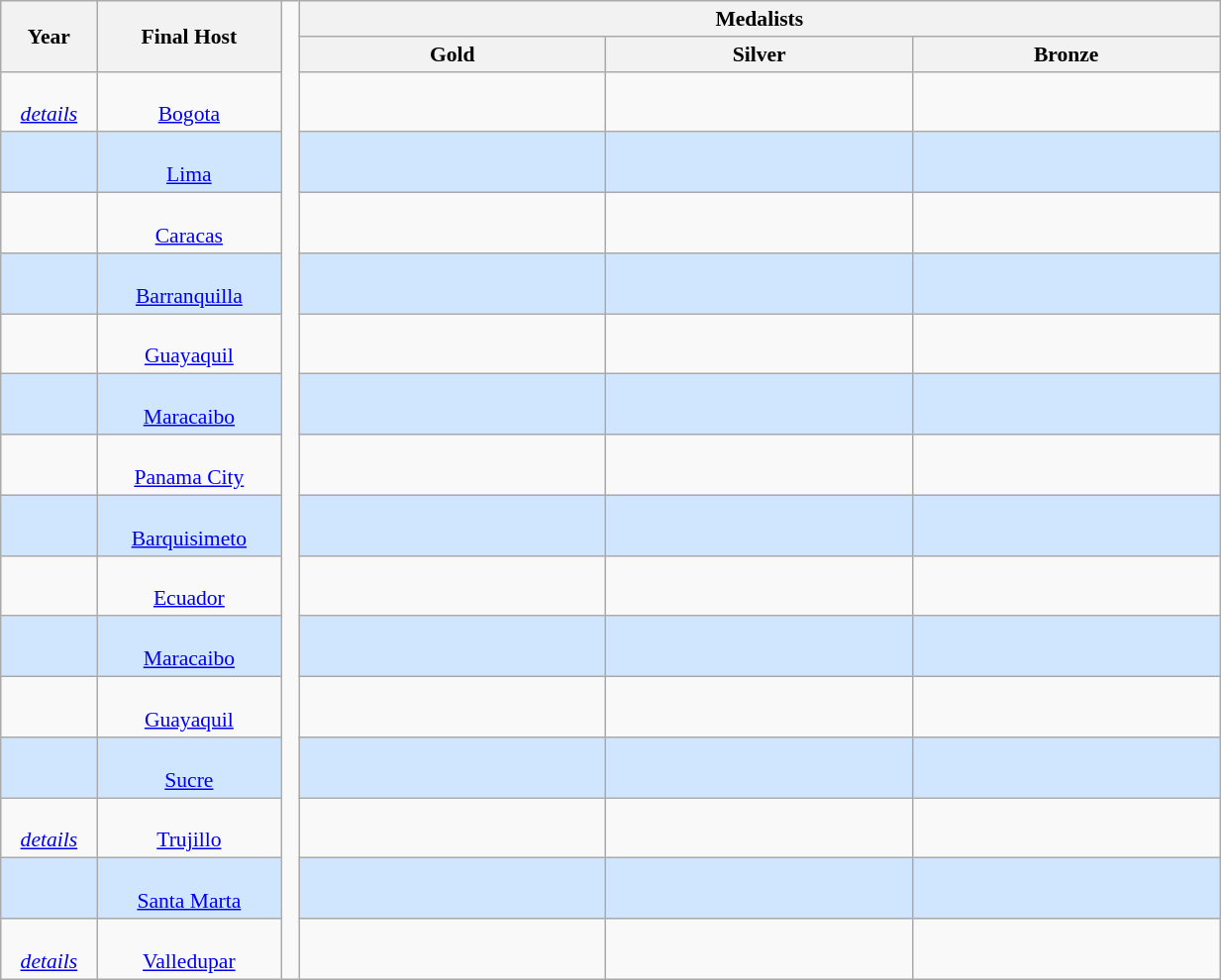<table class="wikitable" style="font-size:90%; width:65%; text-align: center;">
<tr>
<th rowspan="2" style="width:5%;">Year</th>
<th rowspan="2" style="width:10%;">Final Host</th>
<td rowspan="50" style="width:1%; border-top:none; border-bottom:none;"></td>
<th colspan=5>Medalists</th>
</tr>
<tr>
<th width=17%>Gold</th>
<th colspan="2" style="width:17%;">Silver</th>
<th colspan="2" style="width:17%;">Bronze</th>
</tr>
<tr>
<td><br><em><a href='#'>details</a></em></td>
<td><br><a href='#'>Bogota</a></td>
<td><strong></strong></td>
<td colspan=2></td>
<td></td>
</tr>
<tr style="background: #D0E6FF;">
<td></td>
<td><br><a href='#'>Lima</a></td>
<td><strong></strong></td>
<td colspan=2></td>
<td colspan=2></td>
</tr>
<tr>
<td></td>
<td><br><a href='#'>Caracas</a></td>
<td><strong></strong></td>
<td colspan=2></td>
<td colspan=2></td>
</tr>
<tr style="background: #D0E6FF;">
<td></td>
<td><br><a href='#'>Barranquilla</a></td>
<td><strong></strong></td>
<td colspan=2></td>
<td colspan=2></td>
</tr>
<tr>
<td></td>
<td><br><a href='#'>Guayaquil</a></td>
<td><strong></strong></td>
<td colspan=2></td>
<td colspan=2></td>
</tr>
<tr style="background: #D0E6FF;">
<td></td>
<td><br><a href='#'>Maracaibo</a></td>
<td><strong></strong></td>
<td colspan=2></td>
<td colspan=2></td>
</tr>
<tr>
<td></td>
<td><br><a href='#'>Panama City</a></td>
<td><strong></strong></td>
<td colspan=2></td>
<td colspan=2></td>
</tr>
<tr style="background: #D0E6FF;">
<td></td>
<td><br><a href='#'>Barquisimeto</a></td>
<td><strong></strong></td>
<td colspan=2></td>
<td colspan=2></td>
</tr>
<tr>
<td></td>
<td><br><a href='#'>Ecuador</a></td>
<td><strong></strong></td>
<td colspan=2></td>
<td colspan=2></td>
</tr>
<tr style="background: #D0E6FF;">
<td></td>
<td><br><a href='#'>Maracaibo</a></td>
<td><strong></strong></td>
<td colspan=2></td>
<td colspan=2></td>
</tr>
<tr>
<td></td>
<td><br><a href='#'>Guayaquil</a></td>
<td><strong></strong></td>
<td colspan=2></td>
<td colspan=2></td>
</tr>
<tr style="background: #D0E6FF;">
<td></td>
<td><br><a href='#'>Sucre</a></td>
<td><strong></strong></td>
<td colspan=2></td>
<td colspan=2></td>
</tr>
<tr>
<td><br><em><a href='#'>details</a></em></td>
<td><br><a href='#'>Trujillo</a></td>
<td><strong></strong></td>
<td colspan=2></td>
<td colspan=2></td>
</tr>
<tr style="background: #D0E6FF;">
<td></td>
<td><br><a href='#'>Santa Marta</a></td>
<td><strong></strong></td>
<td colspan=2></td>
<td colspan=2></td>
</tr>
<tr>
<td><br><em><a href='#'>details</a></em></td>
<td><br><a href='#'>Valledupar</a></td>
<td><strong></strong></td>
<td colspan=2></td>
<td colspan=2></td>
</tr>
</table>
